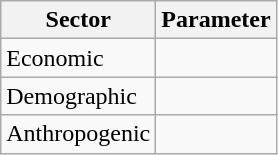<table class="wikitable">
<tr>
<th>Sector</th>
<th>Parameter</th>
</tr>
<tr>
<td>Economic</td>
<td></td>
</tr>
<tr>
<td>Demographic</td>
<td></td>
</tr>
<tr>
<td>Anthropogenic</td>
<td></td>
</tr>
</table>
